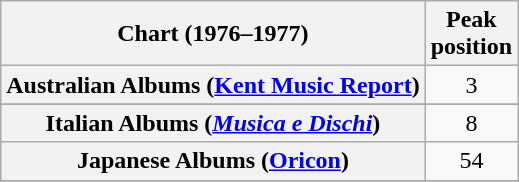<table class="wikitable sortable plainrowheaders" style="text-align:center">
<tr>
<th scope="col">Chart (1976–1977)</th>
<th scope="col">Peak<br>position</th>
</tr>
<tr>
<th scope="row">Australian Albums (<a href='#'>Kent Music Report</a>)</th>
<td>3</td>
</tr>
<tr>
</tr>
<tr>
</tr>
<tr>
</tr>
<tr>
</tr>
<tr>
<th scope="row">Italian Albums (<em><a href='#'>Musica e Dischi</a></em>)</th>
<td align="center">8</td>
</tr>
<tr>
<th scope="row">Japanese Albums (<a href='#'>Oricon</a>)</th>
<td align="center">54</td>
</tr>
<tr>
</tr>
<tr>
</tr>
<tr>
</tr>
<tr>
</tr>
<tr>
</tr>
</table>
